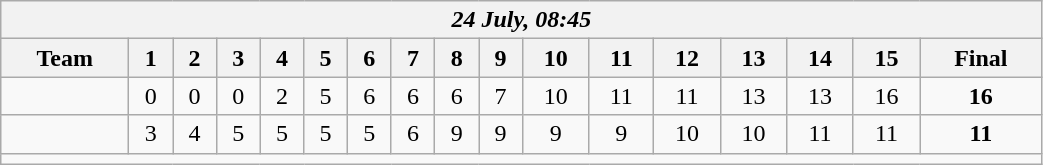<table class=wikitable style="text-align:center; width: 55%">
<tr>
<th colspan=17><em>24 July, 08:45</em></th>
</tr>
<tr>
<th>Team</th>
<th>1</th>
<th>2</th>
<th>3</th>
<th>4</th>
<th>5</th>
<th>6</th>
<th>7</th>
<th>8</th>
<th>9</th>
<th>10</th>
<th>11</th>
<th>12</th>
<th>13</th>
<th>14</th>
<th>15</th>
<th>Final</th>
</tr>
<tr>
<td align=left><strong></strong></td>
<td>0</td>
<td>0</td>
<td>0</td>
<td>2</td>
<td>5</td>
<td>6</td>
<td>6</td>
<td>6</td>
<td>7</td>
<td>10</td>
<td>11</td>
<td>11</td>
<td>13</td>
<td>13</td>
<td>16</td>
<td><strong>16</strong></td>
</tr>
<tr>
<td align=left></td>
<td>3</td>
<td>4</td>
<td>5</td>
<td>5</td>
<td>5</td>
<td>5</td>
<td>6</td>
<td>9</td>
<td>9</td>
<td>9</td>
<td>9</td>
<td>10</td>
<td>10</td>
<td>11</td>
<td>11</td>
<td><strong>11</strong></td>
</tr>
<tr>
<td colspan=17></td>
</tr>
</table>
